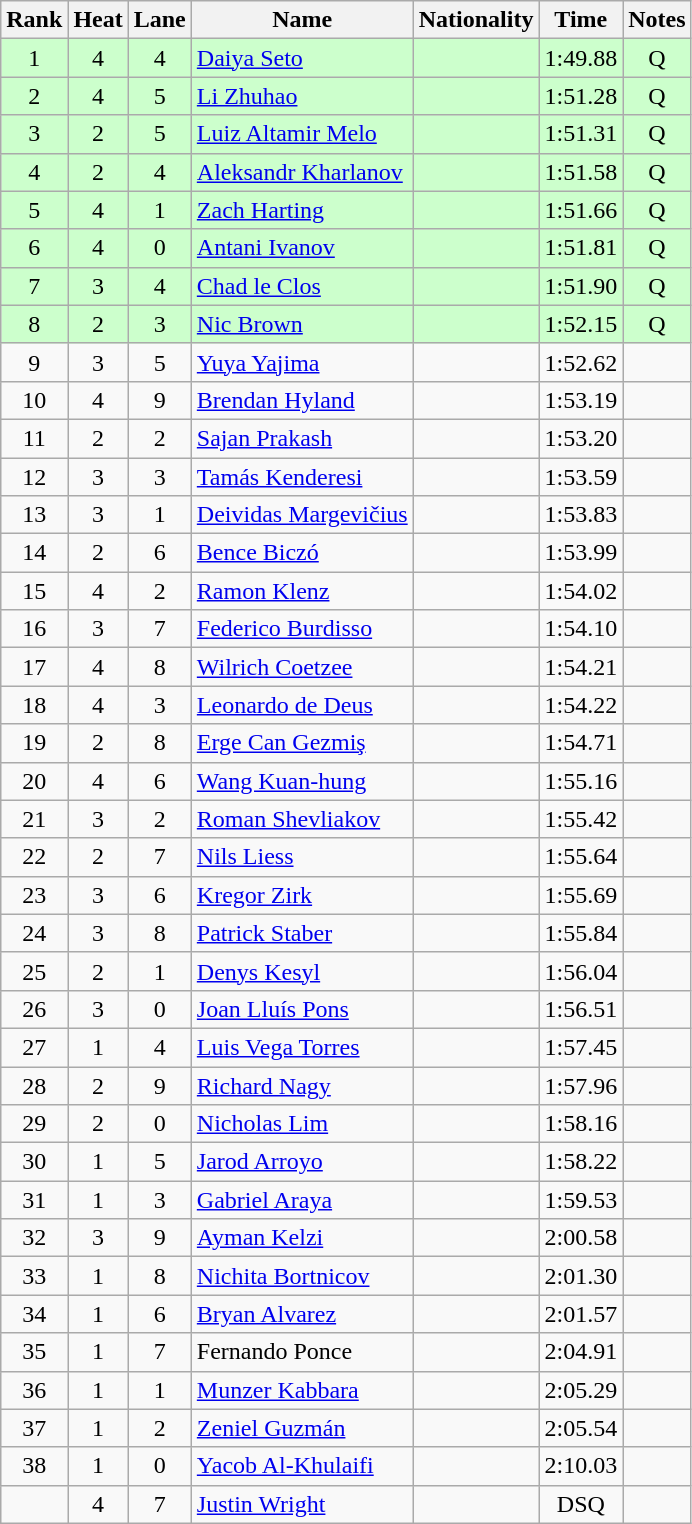<table class="wikitable sortable" style="text-align:center">
<tr>
<th>Rank</th>
<th>Heat</th>
<th>Lane</th>
<th>Name</th>
<th>Nationality</th>
<th>Time</th>
<th>Notes</th>
</tr>
<tr bgcolor=ccffcc>
<td>1</td>
<td>4</td>
<td>4</td>
<td align=left><a href='#'>Daiya Seto</a></td>
<td align=left></td>
<td>1:49.88</td>
<td>Q</td>
</tr>
<tr bgcolor=ccffcc>
<td>2</td>
<td>4</td>
<td>5</td>
<td align=left><a href='#'>Li Zhuhao</a></td>
<td align=left></td>
<td>1:51.28</td>
<td>Q</td>
</tr>
<tr bgcolor=ccffcc>
<td>3</td>
<td>2</td>
<td>5</td>
<td align=left><a href='#'>Luiz Altamir Melo</a></td>
<td align=left></td>
<td>1:51.31</td>
<td>Q</td>
</tr>
<tr bgcolor=ccffcc>
<td>4</td>
<td>2</td>
<td>4</td>
<td align=left><a href='#'>Aleksandr Kharlanov</a></td>
<td align=left></td>
<td>1:51.58</td>
<td>Q</td>
</tr>
<tr bgcolor=ccffcc>
<td>5</td>
<td>4</td>
<td>1</td>
<td align=left><a href='#'>Zach Harting</a></td>
<td align=left></td>
<td>1:51.66</td>
<td>Q</td>
</tr>
<tr bgcolor=ccffcc>
<td>6</td>
<td>4</td>
<td>0</td>
<td align=left><a href='#'>Antani Ivanov</a></td>
<td align=left></td>
<td>1:51.81</td>
<td>Q</td>
</tr>
<tr bgcolor=ccffcc>
<td>7</td>
<td>3</td>
<td>4</td>
<td align=left><a href='#'>Chad le Clos</a></td>
<td align=left></td>
<td>1:51.90</td>
<td>Q</td>
</tr>
<tr bgcolor=ccffcc>
<td>8</td>
<td>2</td>
<td>3</td>
<td align=left><a href='#'>Nic Brown</a></td>
<td align=left></td>
<td>1:52.15</td>
<td>Q</td>
</tr>
<tr>
<td>9</td>
<td>3</td>
<td>5</td>
<td align=left><a href='#'>Yuya Yajima</a></td>
<td align=left></td>
<td>1:52.62</td>
<td></td>
</tr>
<tr>
<td>10</td>
<td>4</td>
<td>9</td>
<td align=left><a href='#'>Brendan Hyland</a></td>
<td align=left></td>
<td>1:53.19</td>
<td></td>
</tr>
<tr>
<td>11</td>
<td>2</td>
<td>2</td>
<td align=left><a href='#'>Sajan Prakash</a></td>
<td align=left></td>
<td>1:53.20</td>
<td></td>
</tr>
<tr>
<td>12</td>
<td>3</td>
<td>3</td>
<td align=left><a href='#'>Tamás Kenderesi</a></td>
<td align=left></td>
<td>1:53.59</td>
<td></td>
</tr>
<tr>
<td>13</td>
<td>3</td>
<td>1</td>
<td align=left><a href='#'>Deividas Margevičius</a></td>
<td align=left></td>
<td>1:53.83</td>
<td></td>
</tr>
<tr>
<td>14</td>
<td>2</td>
<td>6</td>
<td align=left><a href='#'>Bence Biczó</a></td>
<td align=left></td>
<td>1:53.99</td>
<td></td>
</tr>
<tr>
<td>15</td>
<td>4</td>
<td>2</td>
<td align=left><a href='#'>Ramon Klenz</a></td>
<td align=left></td>
<td>1:54.02</td>
<td></td>
</tr>
<tr>
<td>16</td>
<td>3</td>
<td>7</td>
<td align=left><a href='#'>Federico Burdisso</a></td>
<td align=left></td>
<td>1:54.10</td>
<td></td>
</tr>
<tr>
<td>17</td>
<td>4</td>
<td>8</td>
<td align=left><a href='#'>Wilrich Coetzee</a></td>
<td align=left></td>
<td>1:54.21</td>
<td></td>
</tr>
<tr>
<td>18</td>
<td>4</td>
<td>3</td>
<td align=left><a href='#'>Leonardo de Deus</a></td>
<td align=left></td>
<td>1:54.22</td>
<td></td>
</tr>
<tr>
<td>19</td>
<td>2</td>
<td>8</td>
<td align=left><a href='#'>Erge Can Gezmiş</a></td>
<td align=left></td>
<td>1:54.71</td>
<td></td>
</tr>
<tr>
<td>20</td>
<td>4</td>
<td>6</td>
<td align=left><a href='#'>Wang Kuan-hung</a></td>
<td align=left></td>
<td>1:55.16</td>
<td></td>
</tr>
<tr>
<td>21</td>
<td>3</td>
<td>2</td>
<td align=left><a href='#'>Roman Shevliakov</a></td>
<td align=left></td>
<td>1:55.42</td>
<td></td>
</tr>
<tr>
<td>22</td>
<td>2</td>
<td>7</td>
<td align=left><a href='#'>Nils Liess</a></td>
<td align=left></td>
<td>1:55.64</td>
<td></td>
</tr>
<tr>
<td>23</td>
<td>3</td>
<td>6</td>
<td align=left><a href='#'>Kregor Zirk</a></td>
<td align=left></td>
<td>1:55.69</td>
<td></td>
</tr>
<tr>
<td>24</td>
<td>3</td>
<td>8</td>
<td align=left><a href='#'>Patrick Staber</a></td>
<td align=left></td>
<td>1:55.84</td>
<td></td>
</tr>
<tr>
<td>25</td>
<td>2</td>
<td>1</td>
<td align=left><a href='#'>Denys Kesyl</a></td>
<td align=left></td>
<td>1:56.04</td>
<td></td>
</tr>
<tr>
<td>26</td>
<td>3</td>
<td>0</td>
<td align=left><a href='#'>Joan Lluís Pons</a></td>
<td align=left></td>
<td>1:56.51</td>
<td></td>
</tr>
<tr>
<td>27</td>
<td>1</td>
<td>4</td>
<td align=left><a href='#'>Luis Vega Torres</a></td>
<td align=left></td>
<td>1:57.45</td>
<td></td>
</tr>
<tr>
<td>28</td>
<td>2</td>
<td>9</td>
<td align=left><a href='#'>Richard Nagy</a></td>
<td align=left></td>
<td>1:57.96</td>
<td></td>
</tr>
<tr>
<td>29</td>
<td>2</td>
<td>0</td>
<td align=left><a href='#'>Nicholas Lim</a></td>
<td align=left></td>
<td>1:58.16</td>
<td></td>
</tr>
<tr>
<td>30</td>
<td>1</td>
<td>5</td>
<td align=left><a href='#'>Jarod Arroyo</a></td>
<td align=left></td>
<td>1:58.22</td>
<td></td>
</tr>
<tr>
<td>31</td>
<td>1</td>
<td>3</td>
<td align=left><a href='#'>Gabriel Araya</a></td>
<td align=left></td>
<td>1:59.53</td>
<td></td>
</tr>
<tr>
<td>32</td>
<td>3</td>
<td>9</td>
<td align=left><a href='#'>Ayman Kelzi</a></td>
<td align=left></td>
<td>2:00.58</td>
<td></td>
</tr>
<tr>
<td>33</td>
<td>1</td>
<td>8</td>
<td align=left><a href='#'>Nichita Bortnicov</a></td>
<td align=left></td>
<td>2:01.30</td>
<td></td>
</tr>
<tr>
<td>34</td>
<td>1</td>
<td>6</td>
<td align=left><a href='#'>Bryan Alvarez</a></td>
<td align=left></td>
<td>2:01.57</td>
<td></td>
</tr>
<tr>
<td>35</td>
<td>1</td>
<td>7</td>
<td align=left>Fernando Ponce</td>
<td align=left></td>
<td>2:04.91</td>
<td></td>
</tr>
<tr>
<td>36</td>
<td>1</td>
<td>1</td>
<td align=left><a href='#'>Munzer Kabbara</a></td>
<td align=left></td>
<td>2:05.29</td>
<td></td>
</tr>
<tr>
<td>37</td>
<td>1</td>
<td>2</td>
<td align=left><a href='#'>Zeniel Guzmán</a></td>
<td align=left></td>
<td>2:05.54</td>
<td></td>
</tr>
<tr>
<td>38</td>
<td>1</td>
<td>0</td>
<td align=left><a href='#'>Yacob Al-Khulaifi</a></td>
<td align=left></td>
<td>2:10.03</td>
<td></td>
</tr>
<tr>
<td></td>
<td>4</td>
<td>7</td>
<td align=left><a href='#'>Justin Wright</a></td>
<td align=left></td>
<td>DSQ</td>
<td></td>
</tr>
</table>
